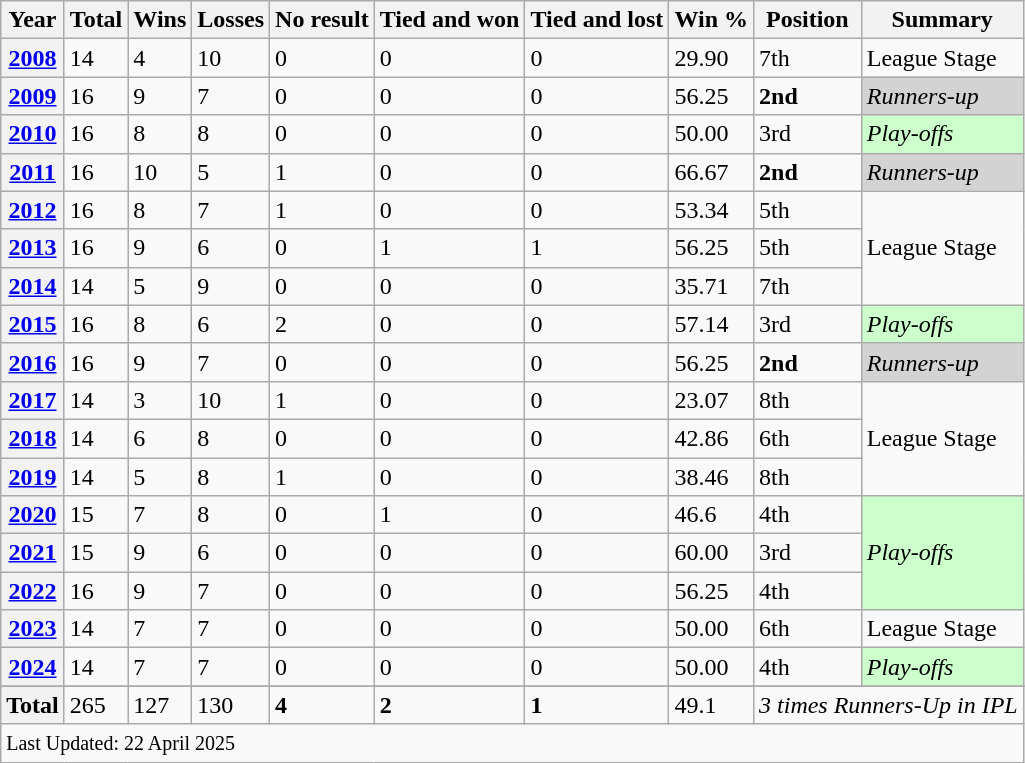<table class="wikitable">
<tr>
<th>Year</th>
<th>Total</th>
<th>Wins</th>
<th>Losses</th>
<th>No result</th>
<th>Tied and won</th>
<th>Tied and lost</th>
<th>Win %</th>
<th>Position</th>
<th>Summary</th>
</tr>
<tr>
<th><a href='#'>2008</a></th>
<td>14</td>
<td>4</td>
<td>10</td>
<td>0</td>
<td>0</td>
<td>0</td>
<td>29.90</td>
<td>7th</td>
<td>League Stage</td>
</tr>
<tr>
<th><a href='#'>2009</a></th>
<td>16</td>
<td>9</td>
<td>7</td>
<td>0</td>
<td>0</td>
<td>0</td>
<td>56.25</td>
<td><strong>2nd</strong></td>
<td style="background:#D3D3D3;"><em>Runners-up</em></td>
</tr>
<tr>
<th><a href='#'>2010</a></th>
<td>16</td>
<td>8</td>
<td>8</td>
<td>0</td>
<td>0</td>
<td>0</td>
<td>50.00</td>
<td>3rd</td>
<td style="background:#cfc;"><em>Play-offs</em></td>
</tr>
<tr>
<th><a href='#'>2011</a></th>
<td>16</td>
<td>10</td>
<td>5</td>
<td>1</td>
<td>0</td>
<td>0</td>
<td>66.67</td>
<td><strong>2nd</strong></td>
<td style="background:#D3D3D3;"><em>Runners-up</em></td>
</tr>
<tr>
<th><a href='#'>2012</a></th>
<td>16</td>
<td>8</td>
<td>7</td>
<td>1</td>
<td>0</td>
<td>0</td>
<td>53.34</td>
<td>5th</td>
<td rowspan=3>League Stage</td>
</tr>
<tr>
<th><a href='#'>2013</a></th>
<td>16</td>
<td>9</td>
<td>6</td>
<td>0</td>
<td>1</td>
<td>1</td>
<td>56.25</td>
<td>5th</td>
</tr>
<tr>
<th><a href='#'>2014</a></th>
<td>14</td>
<td>5</td>
<td>9</td>
<td>0</td>
<td>0</td>
<td>0</td>
<td>35.71</td>
<td>7th</td>
</tr>
<tr>
<th><a href='#'>2015</a></th>
<td>16</td>
<td>8</td>
<td>6</td>
<td>2</td>
<td>0</td>
<td>0</td>
<td>57.14</td>
<td>3rd</td>
<td style="background:#cfc;"><em>Play-offs</em></td>
</tr>
<tr>
<th><a href='#'>2016</a></th>
<td>16</td>
<td>9</td>
<td>7</td>
<td>0</td>
<td>0</td>
<td>0</td>
<td>56.25</td>
<td><strong>2nd</strong></td>
<td style="background:#D3D3D3;"><em>Runners-up</em></td>
</tr>
<tr played final but lost it Virat kohli 4 centuries in an year 973 runs>
<th><a href='#'>2017</a></th>
<td>14</td>
<td>3</td>
<td>10</td>
<td>1</td>
<td>0</td>
<td>0</td>
<td>23.07</td>
<td>8th</td>
<td rowspan=3>League Stage</td>
</tr>
<tr>
<th><a href='#'>2018</a></th>
<td>14</td>
<td>6</td>
<td>8</td>
<td>0</td>
<td>0</td>
<td>0</td>
<td>42.86</td>
<td>6th</td>
</tr>
<tr>
<th><a href='#'>2019</a></th>
<td>14</td>
<td>5</td>
<td>8</td>
<td>1</td>
<td>0</td>
<td>0</td>
<td>38.46</td>
<td>8th</td>
</tr>
<tr>
<th><a href='#'>2020</a></th>
<td>15</td>
<td>7</td>
<td>8</td>
<td>0</td>
<td>1</td>
<td>0</td>
<td>46.6</td>
<td>4th</td>
<td style="background:#cfc;" rowspan=3><em>Play-offs</em></td>
</tr>
<tr>
<th><a href='#'>2021</a></th>
<td>15</td>
<td>9</td>
<td>6</td>
<td>0</td>
<td>0</td>
<td>0</td>
<td>60.00</td>
<td>3rd</td>
</tr>
<tr>
<th><a href='#'>2022</a></th>
<td>16</td>
<td>9</td>
<td>7</td>
<td>0</td>
<td>0</td>
<td>0</td>
<td>56.25</td>
<td>4th</td>
</tr>
<tr>
<th><a href='#'>2023</a></th>
<td>14</td>
<td>7</td>
<td>7</td>
<td>0</td>
<td>0</td>
<td>0</td>
<td>50.00</td>
<td>6th</td>
<td>League Stage</td>
</tr>
<tr>
<th><a href='#'>2024</a></th>
<td>14</td>
<td>7</td>
<td>7</td>
<td>0</td>
<td>0</td>
<td>0</td>
<td>50.00</td>
<td>4th</td>
<td style="background:#cfc;"><em>Play-offs</em></td>
</tr>
<tr>
</tr>
<tr class=sortbottom>
<th>Total</th>
<td>265</td>
<td>127</td>
<td>130</td>
<td><strong>4</strong></td>
<td><strong>2</strong></td>
<td><strong>1</strong></td>
<td>49.1</td>
<td colspan="2"><em>3 times Runners-Up in IPL</em></td>
</tr>
<tr>
<td colspan=10><small>Last Updated: 22 April 2025</small></td>
</tr>
</table>
